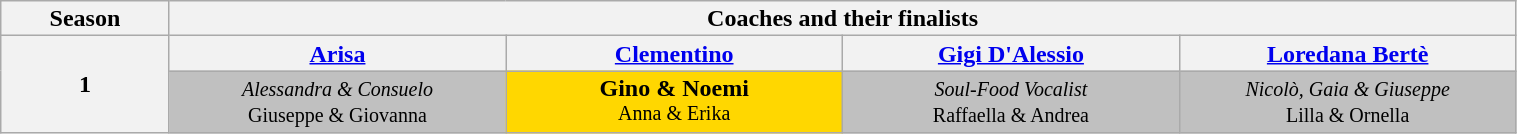<table class="wikitable" style="text-align:center; line-height:16px; width:80%">
<tr>
<th style="width:10%">Season</th>
<th style="width:80%" colspan="4">Coaches and their finalists</th>
</tr>
<tr>
<th rowspan="2">1</th>
<th style="width:20%" scope="col"><a href='#'>Arisa</a></th>
<th style="width:20%" scope="col"><a href='#'>Clementino</a></th>
<th style="width:20%" scope="col"><a href='#'>Gigi D'Alessio</a></th>
<th style="width:20%" scope="col"><a href='#'>Loredana Bertè</a></th>
</tr>
<tr>
<td style="background:silver"><small><em>Alessandra & Consuelo</em><br>Giuseppe & Giovanna</small></td>
<td style="background:gold"><strong>Gino & Noemi</strong><br><small>Anna & Erika</small></td>
<td style="background:silver"><small><em>Soul-Food Vocalist</em><br>Raffaella & Andrea</small></td>
<td style="background:silver"><small><em>Nicolò, Gaia & Giuseppe</em><br>Lilla & Ornella</small></td>
</tr>
</table>
